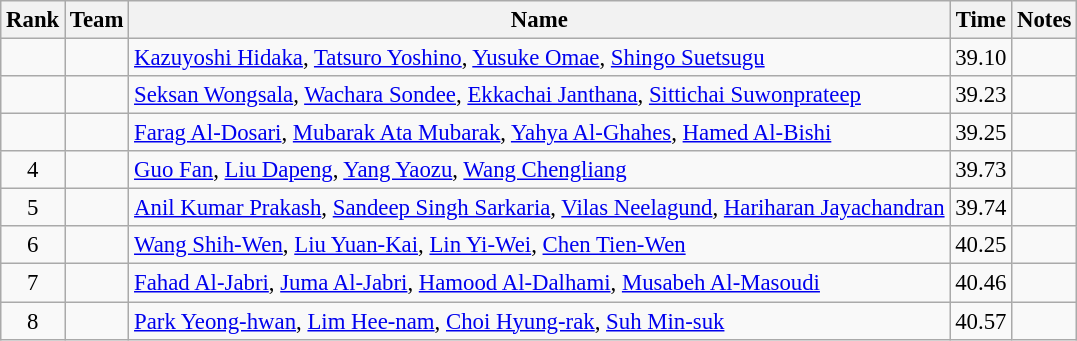<table class="wikitable sortable" style="text-align:center;font-size:95%">
<tr>
<th>Rank</th>
<th>Team</th>
<th>Name</th>
<th>Time</th>
<th>Notes</th>
</tr>
<tr>
<td></td>
<td align=left></td>
<td align=left><a href='#'>Kazuyoshi Hidaka</a>, <a href='#'>Tatsuro Yoshino</a>, <a href='#'>Yusuke Omae</a>, <a href='#'>Shingo Suetsugu</a></td>
<td>39.10</td>
<td></td>
</tr>
<tr>
<td></td>
<td align=left></td>
<td align=left><a href='#'>Seksan Wongsala</a>, <a href='#'>Wachara Sondee</a>, <a href='#'>Ekkachai Janthana</a>, <a href='#'>Sittichai Suwonprateep</a></td>
<td>39.23</td>
<td></td>
</tr>
<tr>
<td></td>
<td align=left></td>
<td align=left><a href='#'>Farag Al-Dosari</a>, <a href='#'>Mubarak Ata Mubarak</a>, <a href='#'>Yahya Al-Ghahes</a>, <a href='#'>Hamed Al-Bishi</a></td>
<td>39.25</td>
<td></td>
</tr>
<tr>
<td>4</td>
<td align=left></td>
<td align=left><a href='#'>Guo Fan</a>, <a href='#'>Liu Dapeng</a>, <a href='#'>Yang Yaozu</a>, <a href='#'>Wang Chengliang</a></td>
<td>39.73</td>
<td></td>
</tr>
<tr>
<td>5</td>
<td align=left></td>
<td align=left><a href='#'>Anil Kumar Prakash</a>, <a href='#'>Sandeep Singh Sarkaria</a>, <a href='#'>Vilas Neelagund</a>, <a href='#'>Hariharan Jayachandran</a></td>
<td>39.74</td>
<td></td>
</tr>
<tr>
<td>6</td>
<td align=left></td>
<td align=left><a href='#'>Wang Shih-Wen</a>, <a href='#'>Liu Yuan-Kai</a>, <a href='#'>Lin Yi-Wei</a>, <a href='#'>Chen Tien-Wen</a></td>
<td>40.25</td>
<td></td>
</tr>
<tr>
<td>7</td>
<td align=left></td>
<td align=left><a href='#'>Fahad Al-Jabri</a>, <a href='#'>Juma Al-Jabri</a>, <a href='#'>Hamood Al-Dalhami</a>, <a href='#'>Musabeh Al-Masoudi</a></td>
<td>40.46</td>
<td></td>
</tr>
<tr>
<td>8</td>
<td align=left></td>
<td align=left><a href='#'>Park Yeong-hwan</a>, <a href='#'>Lim Hee-nam</a>, <a href='#'>Choi Hyung-rak</a>, <a href='#'>Suh Min-suk</a></td>
<td>40.57</td>
<td></td>
</tr>
</table>
